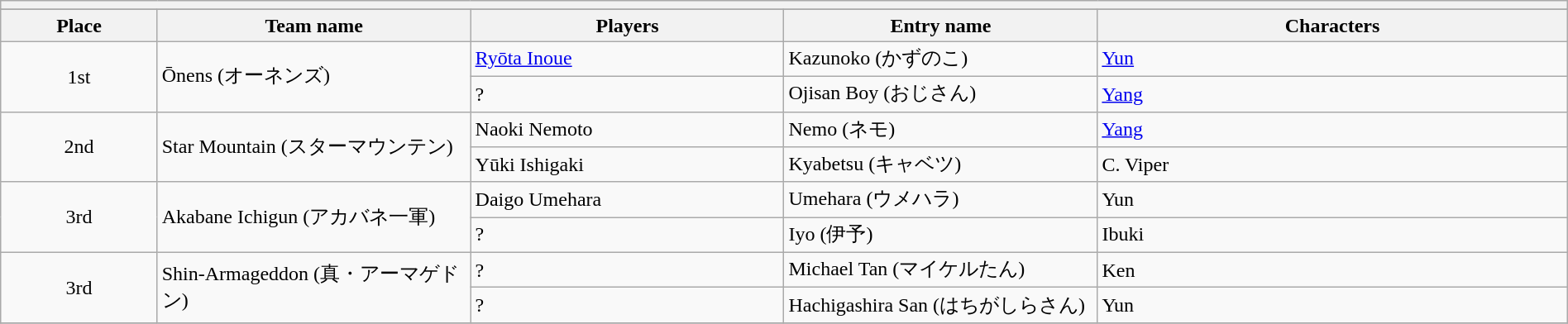<table class="wikitable" width=100%>
<tr>
<th colspan=5></th>
</tr>
<tr bgcolor="#dddddd">
</tr>
<tr>
<th width=10%>Place</th>
<th width=20%>Team name</th>
<th width=20%>Players</th>
<th width=20%>Entry name</th>
<th width=30%>Characters</th>
</tr>
<tr>
<td align=center rowspan="2">1st</td>
<td rowspan="2">Ōnens (オーネンズ)</td>
<td><a href='#'>Ryōta Inoue</a></td>
<td>Kazunoko (かずのこ)</td>
<td><a href='#'>Yun</a></td>
</tr>
<tr>
<td>?</td>
<td>Ojisan Boy (おじさん)</td>
<td><a href='#'>Yang</a></td>
</tr>
<tr>
<td align=center rowspan="2">2nd</td>
<td rowspan="2">Star Mountain (スターマウンテン)</td>
<td>Naoki Nemoto</td>
<td>Nemo (ネモ)</td>
<td><a href='#'>Yang</a></td>
</tr>
<tr>
<td>Yūki Ishigaki</td>
<td>Kyabetsu (キャベツ)</td>
<td>C. Viper</td>
</tr>
<tr>
<td align=center rowspan="2">3rd</td>
<td rowspan="2">Akabane Ichigun (アカバネ一軍)</td>
<td>Daigo Umehara</td>
<td>Umehara (ウメハラ)</td>
<td>Yun</td>
</tr>
<tr>
<td>?</td>
<td>Iyo (伊予)</td>
<td>Ibuki</td>
</tr>
<tr>
<td align=center rowspan="2">3rd</td>
<td rowspan="2">Shin-Armageddon (真・アーマゲドン)</td>
<td>?</td>
<td>Michael Tan (マイケルたん)</td>
<td>Ken</td>
</tr>
<tr>
<td>?</td>
<td>Hachigashira San (はちがしらさん)</td>
<td>Yun</td>
</tr>
<tr>
</tr>
</table>
